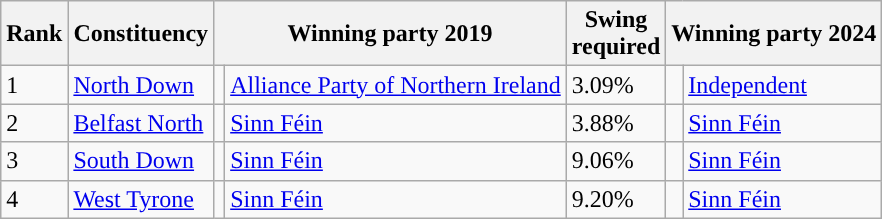<table class="wikitable sortable">
<tr>
<th>Rank</th>
<th>Constituency</th>
<th colspan=2>Winning party 2019</th>
<th>Swing <br>required</th>
<th colspan=2>Winning party 2024</th>
</tr>
<tr>
<td>1</td>
<td><a href='#'>North Down</a></td>
<td class="unsortable" style="background-color: "></td>
<td><a href='#'>Alliance Party of Northern Ireland</a></td>
<td>3.09%</td>
<td class="unsortable" style="background-color: "></td>
<td><a href='#'>Independent</a></td>
</tr>
<tr>
<td>2</td>
<td><a href='#'>Belfast North</a></td>
<td class="unsortable" style="background-color: "></td>
<td><a href='#'>Sinn Féin</a></td>
<td>3.88%</td>
<td class="unsortable" style="background-color: "></td>
<td><a href='#'>Sinn Féin</a></td>
</tr>
<tr>
<td>3</td>
<td><a href='#'>South Down</a></td>
<td class="unsortable" style="background-color: "></td>
<td><a href='#'>Sinn Féin</a></td>
<td>9.06%</td>
<td class="unsortable" style="background-color: "></td>
<td><a href='#'>Sinn Féin</a></td>
</tr>
<tr>
<td>4</td>
<td><a href='#'>West Tyrone</a></td>
<td class="unsortable" style="background-color: "></td>
<td><a href='#'>Sinn Féin</a></td>
<td>9.20%</td>
<td class="unsortable" style="background-color: "></td>
<td><a href='#'>Sinn Féin</a></td>
</tr>
</table>
